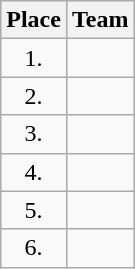<table class="wikitable" style="text-align: center;">
<tr>
<th>Place</th>
<th>Team</th>
</tr>
<tr>
<td>1.</td>
<td style="text-align:left;"></td>
</tr>
<tr>
<td>2.</td>
<td style="text-align:left;"></td>
</tr>
<tr>
<td>3.</td>
<td style="text-align:left;"></td>
</tr>
<tr>
<td>4.</td>
<td style="text-align:left;"></td>
</tr>
<tr>
<td>5.</td>
<td style="text-align:left;"></td>
</tr>
<tr>
<td>6.</td>
<td style="text-align:left;"></td>
</tr>
</table>
